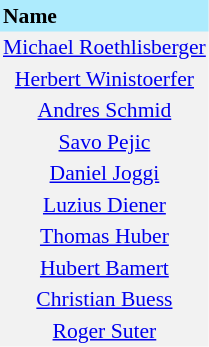<table border=0 cellpadding=2 cellspacing=0  |- bgcolor=#F2F2F2 style="text-align:center; font-size:90%;">
<tr bgcolor=#ADEBFD>
<th align=left>Name</th>
</tr>
<tr>
<td><a href='#'>Michael Roethlisberger</a></td>
</tr>
<tr>
<td><a href='#'>Herbert Winistoerfer</a></td>
</tr>
<tr>
<td><a href='#'>Andres Schmid</a></td>
</tr>
<tr>
<td><a href='#'>Savo Pejic</a></td>
</tr>
<tr>
<td><a href='#'>Daniel Joggi</a></td>
</tr>
<tr>
<td><a href='#'>Luzius Diener</a></td>
</tr>
<tr>
<td><a href='#'>Thomas Huber</a></td>
</tr>
<tr>
<td><a href='#'>Hubert Bamert</a></td>
</tr>
<tr>
<td><a href='#'>Christian Buess</a></td>
</tr>
<tr>
<td><a href='#'>Roger Suter</a></td>
</tr>
</table>
